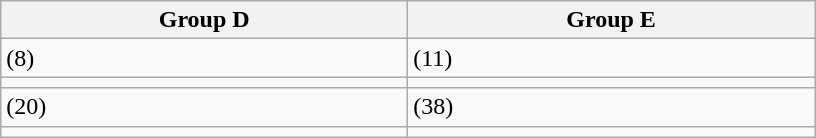<table class="wikitable" width=43%>
<tr>
<th width=50%>Group D</th>
<th width=50%>Group E</th>
</tr>
<tr>
<td> (8)</td>
<td> (11)</td>
</tr>
<tr>
<td></td>
<td></td>
</tr>
<tr>
<td> (20)</td>
<td> (38)</td>
</tr>
<tr>
<td></td>
<td></td>
</tr>
</table>
